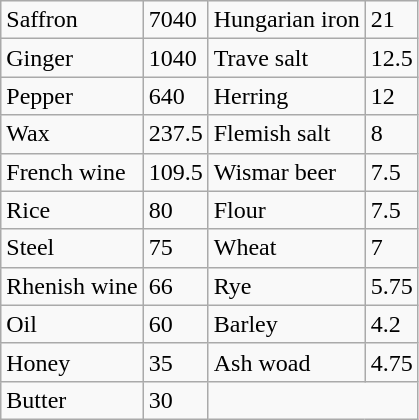<table class=wikitable>
<tr>
<td>Saffron</td>
<td>7040</td>
<td>Hungarian iron</td>
<td>21</td>
</tr>
<tr>
<td>Ginger</td>
<td>1040</td>
<td>Trave salt<br></td>
<td>12.5</td>
</tr>
<tr>
<td>Pepper</td>
<td>640</td>
<td>Herring</td>
<td>12</td>
</tr>
<tr>
<td>Wax</td>
<td>237.5</td>
<td>Flemish salt</td>
<td>8</td>
</tr>
<tr>
<td>French wine</td>
<td>109.5</td>
<td>Wismar beer</td>
<td>7.5</td>
</tr>
<tr>
<td>Rice</td>
<td>80</td>
<td>Flour</td>
<td>7.5</td>
</tr>
<tr>
<td>Steel</td>
<td>75</td>
<td>Wheat</td>
<td>7</td>
</tr>
<tr>
<td>Rhenish wine</td>
<td>66</td>
<td>Rye</td>
<td>5.75</td>
</tr>
<tr>
<td>Oil</td>
<td>60</td>
<td>Barley</td>
<td>4.2</td>
</tr>
<tr>
<td>Honey</td>
<td>35</td>
<td>Ash woad</td>
<td>4.75</td>
</tr>
<tr>
<td>Butter</td>
<td>30</td>
</tr>
</table>
